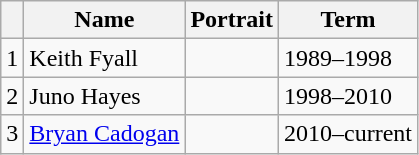<table class="wikitable sortable">
<tr>
<th></th>
<th>Name</th>
<th>Portrait</th>
<th>Term</th>
</tr>
<tr>
<td align=center>1</td>
<td>Keith Fyall</td>
<td></td>
<td>1989–1998</td>
</tr>
<tr>
<td align=center>2</td>
<td>Juno Hayes</td>
<td></td>
<td>1998–2010</td>
</tr>
<tr>
<td align=center>3</td>
<td><a href='#'>Bryan Cadogan</a></td>
<td></td>
<td>2010–current</td>
</tr>
</table>
